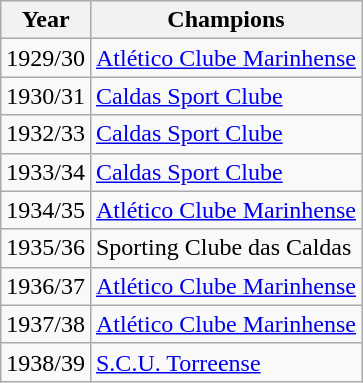<table class="wikitable">
<tr>
<th>Year</th>
<th>Champions</th>
</tr>
<tr>
<td>1929/30</td>
<td><a href='#'>Atlético Clube Marinhense</a></td>
</tr>
<tr>
<td>1930/31</td>
<td><a href='#'>Caldas Sport Clube</a></td>
</tr>
<tr>
<td>1932/33</td>
<td><a href='#'>Caldas Sport Clube</a></td>
</tr>
<tr>
<td>1933/34</td>
<td><a href='#'>Caldas Sport Clube</a></td>
</tr>
<tr>
<td>1934/35</td>
<td><a href='#'>Atlético Clube Marinhense</a></td>
</tr>
<tr>
<td>1935/36</td>
<td>Sporting Clube das Caldas</td>
</tr>
<tr>
<td>1936/37</td>
<td><a href='#'>Atlético Clube Marinhense</a></td>
</tr>
<tr>
<td>1937/38</td>
<td><a href='#'>Atlético Clube Marinhense</a></td>
</tr>
<tr>
<td>1938/39</td>
<td><a href='#'>S.C.U. Torreense</a></td>
</tr>
</table>
